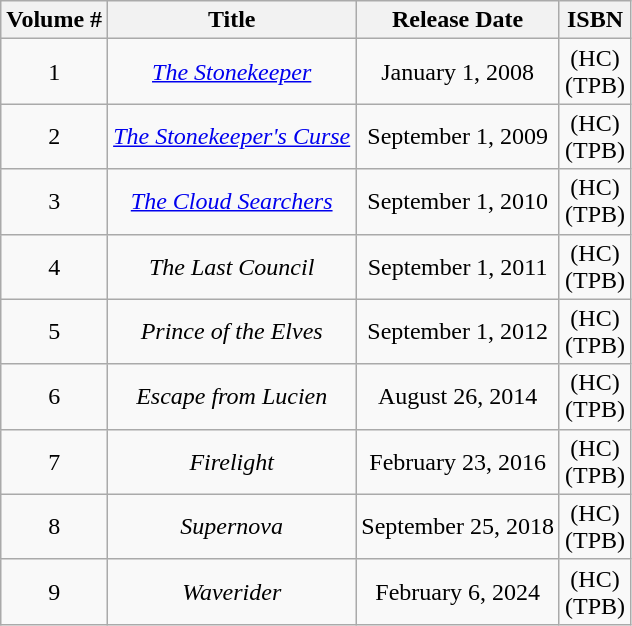<table class="wikitable" style="text-align: center;">
<tr>
<th>Volume #</th>
<th>Title</th>
<th>Release Date</th>
<th>ISBN</th>
</tr>
<tr All books in the list are by Kazu Kibuishi, the author of the book series "Amulet" and Copper.>
<td>1</td>
<td><em><a href='#'>The Stonekeeper </a></em></td>
<td>January 1, 2008</td>
<td> (HC)<br> (TPB)</td>
</tr>
<tr>
<td>2</td>
<td><em><a href='#'>The Stonekeeper's Curse </a></em></td>
<td>September 1, 2009</td>
<td> (HC)<br> (TPB)</td>
</tr>
<tr>
<td>3</td>
<td><em><a href='#'>The Cloud Searchers</a></em></td>
<td>September 1, 2010</td>
<td> (HC)<br> (TPB)</td>
</tr>
<tr>
<td>4</td>
<td><em>The Last Council</em></td>
<td>September 1, 2011</td>
<td> (HC)<br> (TPB)</td>
</tr>
<tr>
<td>5</td>
<td><em>Prince of the Elves</em></td>
<td>September 1, 2012</td>
<td> (HC)<br> (TPB)</td>
</tr>
<tr>
<td>6</td>
<td><em>Escape from Lucien</em></td>
<td>August 26, 2014</td>
<td> (HC)<br> (TPB)</td>
</tr>
<tr>
<td>7</td>
<td><em>Firelight</em></td>
<td>February 23, 2016</td>
<td> (HC)<br> (TPB)</td>
</tr>
<tr>
<td>8</td>
<td><em>Supernova</em></td>
<td>September 25, 2018</td>
<td> (HC)<br> (TPB)</td>
</tr>
<tr>
<td>9</td>
<td><em>Waverider</em></td>
<td>February 6, 2024</td>
<td> (HC)<br> (TPB)</td>
</tr>
</table>
